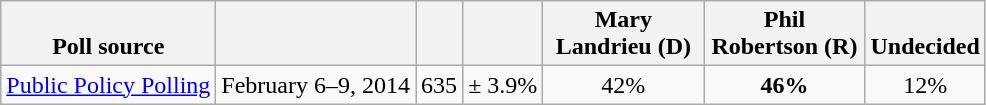<table class="wikitable" style="text-align:center">
<tr valign= bottom>
<th>Poll source</th>
<th></th>
<th></th>
<th></th>
<th style="width:100px;">Mary<br>Landrieu (D)</th>
<th style="width:100px;">Phil<br>Robertson (R)</th>
<th>Undecided</th>
</tr>
<tr>
<td align=left><a href='#'>Public Policy Polling</a></td>
<td>February 6–9, 2014</td>
<td>635</td>
<td>± 3.9%</td>
<td>42%</td>
<td><strong>46%</strong></td>
<td>12%</td>
</tr>
</table>
